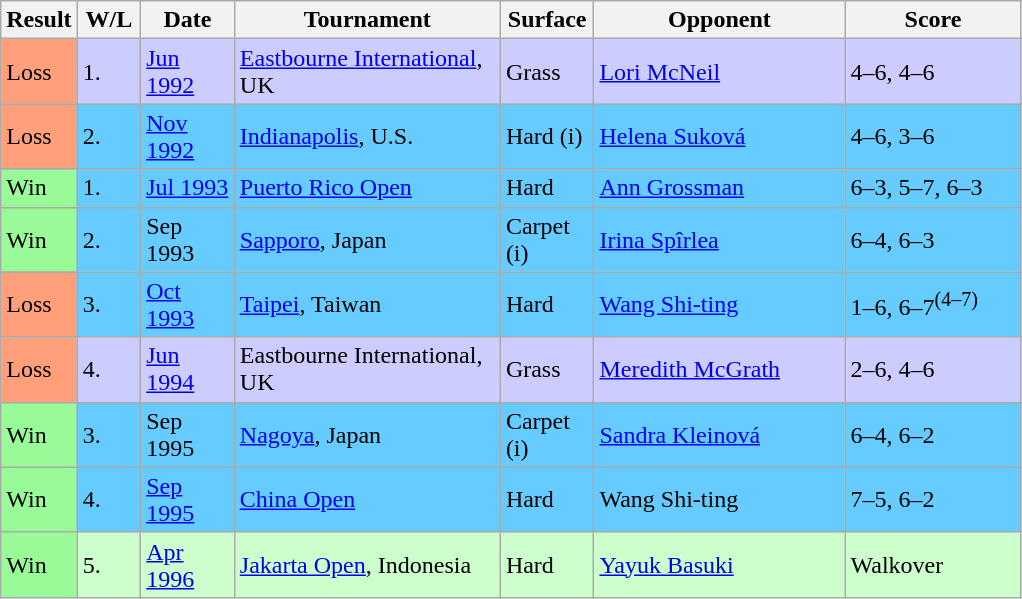<table class="sortable wikitable">
<tr>
<th>Result</th>
<th style="width:35px" class="unsortable">W/L</th>
<th style="width:55px">Date</th>
<th style="width:170px">Tournament</th>
<th style="width:55px">Surface</th>
<th style="width:160px">Opponent</th>
<th style="width:110px" class="unsortable">Score</th>
</tr>
<tr style="background:#ccf;">
<td style="background:#ffa07a;">Loss</td>
<td>1.</td>
<td><a href='#'>Jun 1992</a></td>
<td><a href='#'>Eastbourne International</a>, UK</td>
<td>Grass</td>
<td> <a href='#'>Lori McNeil</a></td>
<td>4–6, 4–6</td>
</tr>
<tr style="background:#6cf;">
<td style="background:#ffa07a;">Loss</td>
<td>2.</td>
<td><a href='#'>Nov 1992</a></td>
<td><a href='#'>Indianapolis</a>, U.S.</td>
<td>Hard (i)</td>
<td> <a href='#'>Helena Suková</a></td>
<td>4–6, 3–6</td>
</tr>
<tr style="background:#6cf;">
<td style="background:#98fb98;">Win</td>
<td>1.</td>
<td><a href='#'>Jul 1993</a></td>
<td><a href='#'>Puerto Rico Open</a></td>
<td>Hard</td>
<td> <a href='#'>Ann Grossman</a></td>
<td>6–3, 5–7, 6–3</td>
</tr>
<tr style="background:#6cf;">
<td style="background:#98fb98;">Win</td>
<td>2.</td>
<td>Sep 1993</td>
<td><a href='#'>Sapporo</a>, Japan</td>
<td>Carpet (i)</td>
<td> <a href='#'>Irina Spîrlea</a></td>
<td>6–4, 6–3</td>
</tr>
<tr style="background:#6cf;">
<td style="background:#ffa07a;">Loss</td>
<td>3.</td>
<td><a href='#'>Oct 1993</a></td>
<td><a href='#'>Taipei</a>, Taiwan</td>
<td>Hard</td>
<td> <a href='#'>Wang Shi-ting</a></td>
<td>1–6, 6–7<sup>(4–7)</sup></td>
</tr>
<tr style="background:#ccf;">
<td style="background:#ffa07a;">Loss</td>
<td>4.</td>
<td><a href='#'>Jun 1994</a></td>
<td>Eastbourne International, UK</td>
<td>Grass</td>
<td> <a href='#'>Meredith McGrath</a></td>
<td>2–6, 4–6</td>
</tr>
<tr style="background:#6cf;">
<td style="background:#98fb98;">Win</td>
<td>3.</td>
<td>Sep 1995</td>
<td><a href='#'>Nagoya</a>, Japan</td>
<td>Carpet (i)</td>
<td> <a href='#'>Sandra Kleinová</a></td>
<td>6–4, 6–2</td>
</tr>
<tr style="background:#6cf;">
<td style="background:#98fb98;">Win</td>
<td>4.</td>
<td><a href='#'>Sep 1995</a></td>
<td><a href='#'>China Open</a></td>
<td>Hard</td>
<td> Wang Shi-ting</td>
<td>7–5, 6–2</td>
</tr>
<tr style="background:#cfc;">
<td style="background:#98fb98;">Win</td>
<td>5.</td>
<td><a href='#'>Apr 1996</a></td>
<td><a href='#'>Jakarta Open</a>, Indonesia</td>
<td>Hard</td>
<td> <a href='#'>Yayuk Basuki</a></td>
<td>Walkover</td>
</tr>
</table>
